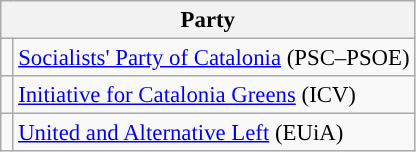<table class="wikitable" style="text-align:left; font-size:95%;">
<tr>
<th colspan="2">Party</th>
</tr>
<tr>
<td width="1"></td>
<td><a href='#'>Socialists' Party of Catalonia</a> (PSC–PSOE)</td>
</tr>
<tr>
<td></td>
<td><a href='#'>Initiative for Catalonia Greens</a> (ICV)</td>
</tr>
<tr>
<td></td>
<td><a href='#'>United and Alternative Left</a> (EUiA)</td>
</tr>
</table>
